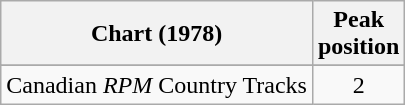<table class="wikitable sortable">
<tr>
<th align="left">Chart (1978)</th>
<th align="center">Peak<br>position</th>
</tr>
<tr>
</tr>
<tr>
<td align="left">Canadian <em>RPM</em> Country Tracks</td>
<td align="center">2</td>
</tr>
</table>
